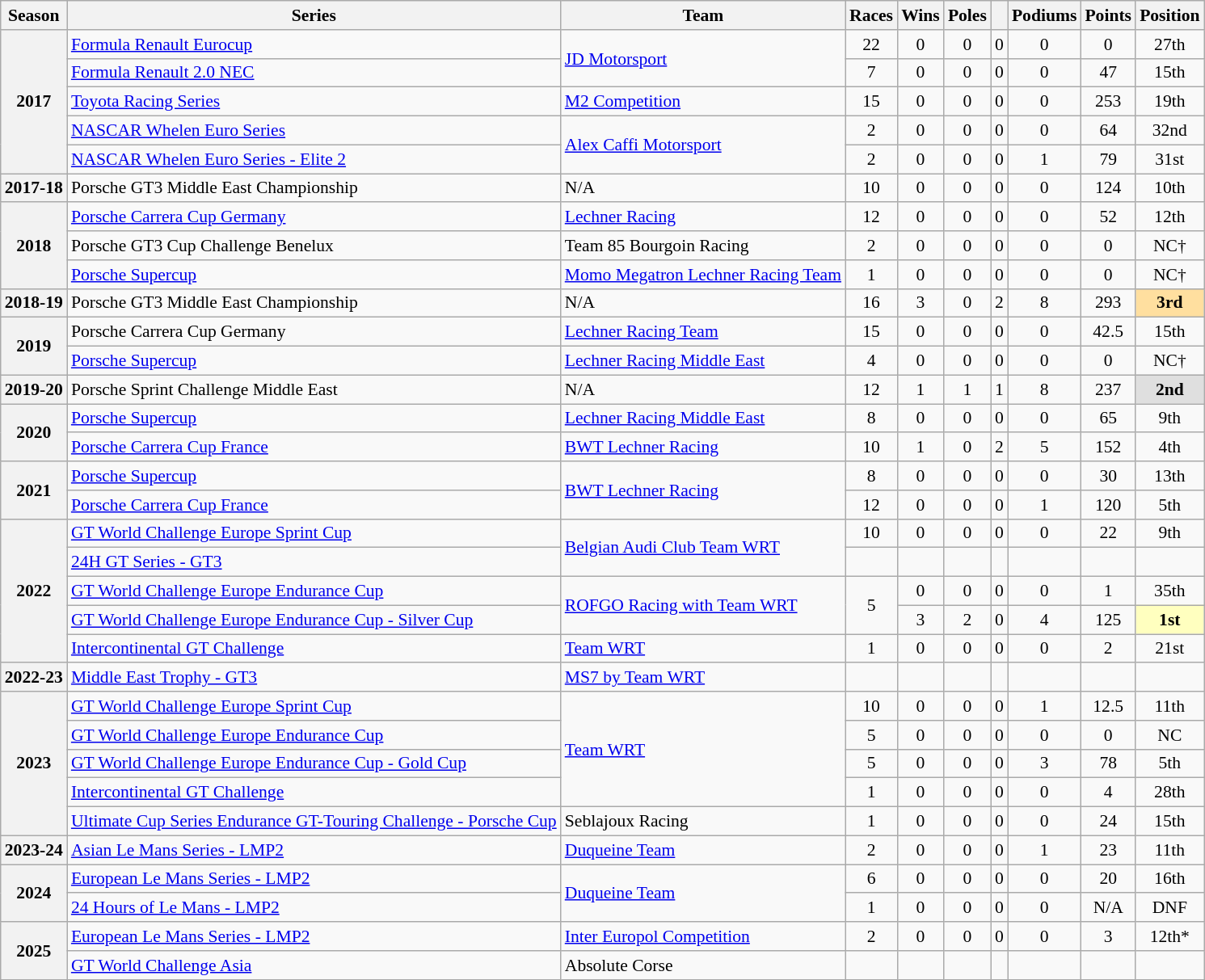<table class="wikitable" style="font-size: 90%; text-align:center">
<tr>
<th>Season</th>
<th>Series</th>
<th>Team</th>
<th>Races</th>
<th>Wins</th>
<th>Poles</th>
<th></th>
<th>Podiums</th>
<th>Points</th>
<th>Position</th>
</tr>
<tr>
<th rowspan=5>2017</th>
<td align=left><a href='#'>Formula Renault Eurocup</a></td>
<td align=left rowspan=2><a href='#'>JD Motorsport</a></td>
<td>22</td>
<td>0</td>
<td>0</td>
<td>0</td>
<td>0</td>
<td>0</td>
<td>27th</td>
</tr>
<tr>
<td align=left><a href='#'>Formula Renault 2.0 NEC</a></td>
<td>7</td>
<td>0</td>
<td>0</td>
<td>0</td>
<td>0</td>
<td>47</td>
<td>15th</td>
</tr>
<tr>
<td align=left><a href='#'>Toyota Racing Series</a></td>
<td align=left><a href='#'>M2 Competition</a></td>
<td>15</td>
<td>0</td>
<td>0</td>
<td>0</td>
<td>0</td>
<td>253</td>
<td>19th</td>
</tr>
<tr>
<td align=left><a href='#'>NASCAR Whelen Euro Series</a></td>
<td align=left rowspan=2><a href='#'>Alex Caffi Motorsport</a></td>
<td>2</td>
<td>0</td>
<td>0</td>
<td>0</td>
<td>0</td>
<td>64</td>
<td>32nd</td>
</tr>
<tr>
<td align=left><a href='#'>NASCAR Whelen Euro Series - Elite 2</a></td>
<td>2</td>
<td>0</td>
<td>0</td>
<td>0</td>
<td>1</td>
<td>79</td>
<td>31st</td>
</tr>
<tr>
<th>2017-18</th>
<td align=left>Porsche GT3 Middle East Championship</td>
<td align=left>N/A</td>
<td>10</td>
<td>0</td>
<td>0</td>
<td>0</td>
<td>0</td>
<td>124</td>
<td>10th</td>
</tr>
<tr>
<th rowspan=3>2018</th>
<td align=left><a href='#'>Porsche Carrera Cup Germany</a></td>
<td align=left><a href='#'>Lechner Racing</a></td>
<td>12</td>
<td>0</td>
<td>0</td>
<td>0</td>
<td>0</td>
<td>52</td>
<td>12th</td>
</tr>
<tr>
<td align=left>Porsche GT3 Cup Challenge Benelux</td>
<td align=left>Team 85 Bourgoin Racing</td>
<td>2</td>
<td>0</td>
<td>0</td>
<td>0</td>
<td>0</td>
<td>0</td>
<td>NC†</td>
</tr>
<tr>
<td align=left><a href='#'>Porsche Supercup</a></td>
<td align=left><a href='#'>Momo Megatron Lechner Racing Team</a></td>
<td>1</td>
<td>0</td>
<td>0</td>
<td>0</td>
<td>0</td>
<td>0</td>
<td>NC†</td>
</tr>
<tr>
<th>2018-19</th>
<td align=left>Porsche GT3 Middle East Championship</td>
<td align=left>N/A</td>
<td>16</td>
<td>3</td>
<td>0</td>
<td>2</td>
<td>8</td>
<td>293</td>
<td style="background:#FFDF9F;"><strong>3rd</strong></td>
</tr>
<tr>
<th rowspan=2>2019</th>
<td align=left>Porsche Carrera Cup Germany</td>
<td align=left><a href='#'>Lechner Racing Team</a></td>
<td>15</td>
<td>0</td>
<td>0</td>
<td>0</td>
<td>0</td>
<td>42.5</td>
<td>15th</td>
</tr>
<tr>
<td align=left><a href='#'>Porsche Supercup</a></td>
<td align=left><a href='#'>Lechner Racing Middle East</a></td>
<td>4</td>
<td>0</td>
<td>0</td>
<td>0</td>
<td>0</td>
<td>0</td>
<td>NC†</td>
</tr>
<tr>
<th>2019-20</th>
<td align=left>Porsche Sprint Challenge Middle East</td>
<td align=left>N/A</td>
<td>12</td>
<td>1</td>
<td>1</td>
<td>1</td>
<td>8</td>
<td>237</td>
<td style="background:#DFDFDF;"><strong>2nd</strong></td>
</tr>
<tr>
<th rowspan=2>2020</th>
<td align=left><a href='#'>Porsche Supercup</a></td>
<td align=left><a href='#'>Lechner Racing Middle East</a></td>
<td>8</td>
<td>0</td>
<td>0</td>
<td>0</td>
<td>0</td>
<td>65</td>
<td>9th</td>
</tr>
<tr>
<td align=left><a href='#'>Porsche Carrera Cup France</a></td>
<td align=left><a href='#'>BWT Lechner Racing</a></td>
<td>10</td>
<td>1</td>
<td>0</td>
<td>2</td>
<td>5</td>
<td>152</td>
<td>4th</td>
</tr>
<tr>
<th rowspan=2>2021</th>
<td align=left><a href='#'>Porsche Supercup</a></td>
<td align=left rowspan=2><a href='#'>BWT Lechner Racing</a></td>
<td>8</td>
<td>0</td>
<td>0</td>
<td>0</td>
<td>0</td>
<td>30</td>
<td>13th</td>
</tr>
<tr>
<td align=left><a href='#'>Porsche Carrera Cup France</a></td>
<td>12</td>
<td>0</td>
<td>0</td>
<td>0</td>
<td>1</td>
<td>120</td>
<td>5th</td>
</tr>
<tr>
<th rowspan="5">2022</th>
<td align=left><a href='#'>GT World Challenge Europe Sprint Cup</a></td>
<td rowspan="2" align="left"><a href='#'>Belgian Audi Club Team WRT</a></td>
<td>10</td>
<td>0</td>
<td>0</td>
<td>0</td>
<td>0</td>
<td>22</td>
<td>9th</td>
</tr>
<tr>
<td align=left><a href='#'>24H GT Series - GT3</a></td>
<td></td>
<td></td>
<td></td>
<td></td>
<td></td>
<td></td>
<td></td>
</tr>
<tr>
<td align=left><a href='#'>GT World Challenge Europe Endurance Cup</a></td>
<td rowspan="2" align="left"><a href='#'>ROFGO Racing with Team WRT</a></td>
<td rowspan="2">5</td>
<td>0</td>
<td>0</td>
<td>0</td>
<td>0</td>
<td>1</td>
<td>35th</td>
</tr>
<tr>
<td align=left><a href='#'>GT World Challenge Europe Endurance Cup - Silver Cup</a></td>
<td>3</td>
<td>2</td>
<td>0</td>
<td>4</td>
<td>125</td>
<td style="background:#FFFFBF;"><strong>1st</strong></td>
</tr>
<tr>
<td align=left><a href='#'>Intercontinental GT Challenge</a></td>
<td align=left><a href='#'>Team WRT</a></td>
<td>1</td>
<td>0</td>
<td>0</td>
<td>0</td>
<td>0</td>
<td>2</td>
<td>21st</td>
</tr>
<tr>
<th>2022-23</th>
<td align=left><a href='#'>Middle East Trophy - GT3</a></td>
<td align=left><a href='#'>MS7 by Team WRT</a></td>
<td></td>
<td></td>
<td></td>
<td></td>
<td></td>
<td></td>
<td></td>
</tr>
<tr>
<th rowspan="5">2023</th>
<td align=left><a href='#'>GT World Challenge Europe Sprint Cup</a></td>
<td rowspan="4" align="left"><a href='#'>Team WRT</a></td>
<td>10</td>
<td>0</td>
<td>0</td>
<td>0</td>
<td>1</td>
<td>12.5</td>
<td>11th</td>
</tr>
<tr>
<td align=left><a href='#'>GT World Challenge Europe Endurance Cup</a></td>
<td>5</td>
<td>0</td>
<td>0</td>
<td>0</td>
<td>0</td>
<td>0</td>
<td>NC</td>
</tr>
<tr>
<td align=left><a href='#'>GT World Challenge Europe Endurance Cup - Gold Cup</a></td>
<td>5</td>
<td>0</td>
<td>0</td>
<td>0</td>
<td>3</td>
<td>78</td>
<td>5th</td>
</tr>
<tr>
<td align=left><a href='#'>Intercontinental GT Challenge</a></td>
<td>1</td>
<td>0</td>
<td>0</td>
<td>0</td>
<td>0</td>
<td>4</td>
<td>28th</td>
</tr>
<tr>
<td align=left><a href='#'>Ultimate Cup Series Endurance GT-Touring Challenge - Porsche Cup</a></td>
<td align=left>Seblajoux Racing</td>
<td>1</td>
<td>0</td>
<td>0</td>
<td>0</td>
<td>0</td>
<td>24</td>
<td align=center>15th</td>
</tr>
<tr>
<th>2023-24</th>
<td align=left><a href='#'>Asian Le Mans Series - LMP2</a></td>
<td align=left><a href='#'>Duqueine Team</a></td>
<td>2</td>
<td>0</td>
<td>0</td>
<td>0</td>
<td>1</td>
<td>23</td>
<td>11th</td>
</tr>
<tr>
<th rowspan="2">2024</th>
<td align=left><a href='#'>European Le Mans Series - LMP2</a></td>
<td align=left rowspan="2"><a href='#'>Duqueine Team</a></td>
<td>6</td>
<td>0</td>
<td>0</td>
<td>0</td>
<td>0</td>
<td>20</td>
<td>16th</td>
</tr>
<tr>
<td align=left><a href='#'>24 Hours of Le Mans - LMP2</a></td>
<td>1</td>
<td>0</td>
<td>0</td>
<td>0</td>
<td>0</td>
<td>N/A</td>
<td>DNF</td>
</tr>
<tr>
<th rowspan="2">2025</th>
<td align=left><a href='#'>European Le Mans Series - LMP2</a></td>
<td align=left><a href='#'>Inter Europol Competition</a></td>
<td>2</td>
<td>0</td>
<td>0</td>
<td>0</td>
<td>0</td>
<td>3</td>
<td>12th*</td>
</tr>
<tr>
<td align=left><a href='#'>GT World Challenge Asia</a></td>
<td align=left>Absolute Corse</td>
<td></td>
<td></td>
<td></td>
<td></td>
<td></td>
<td></td>
<td></td>
</tr>
</table>
